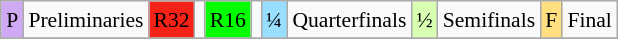<table class="wikitable" style="margin:0.5em auto; font-size:90%; line-height:1.25em;" width=20%;>
<tr>
<td style="background-color:#D0A9F5;text-align:center;">P</td>
<td>Preliminaries</td>
<td style="background-color:#F62217;text-align:center;">R32</td>
<td></td>
<td style="background-color:#00FF00;text-align:center;">R16</td>
<td></td>
<td style="background-color:#97DEFF;text-align:center;">¼</td>
<td>Quarterfinals</td>
<td style="background-color:#D9FFB2;text-align:center;">½</td>
<td>Semifinals</td>
<td style="background-color:#FFDF80;text-align:center;">F</td>
<td>Final</td>
</tr>
<tr>
</tr>
</table>
